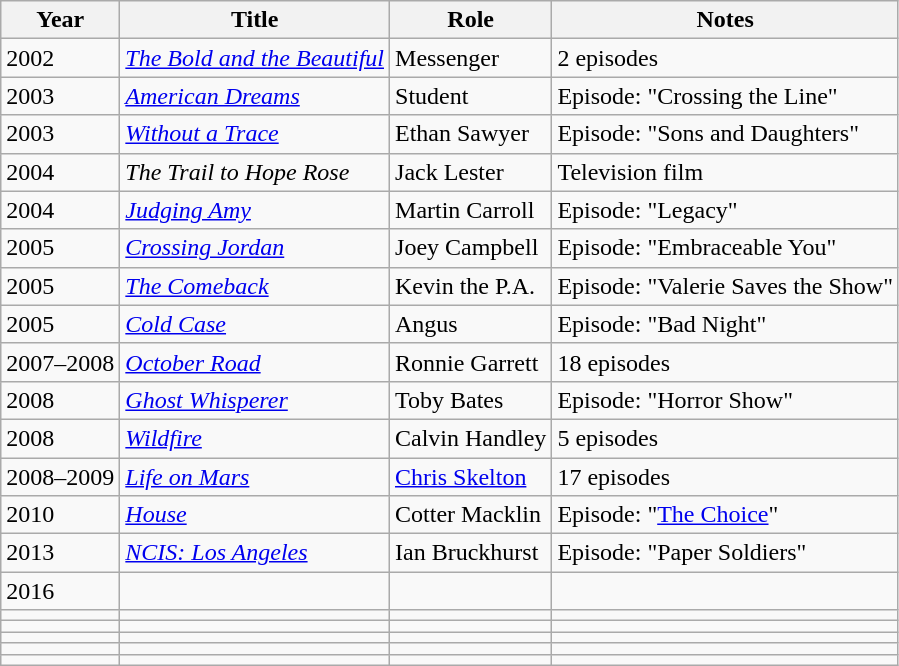<table class="wikitable sortable">
<tr>
<th>Year</th>
<th>Title</th>
<th>Role</th>
<th>Notes</th>
</tr>
<tr>
<td>2002</td>
<td><em><a href='#'>The Bold and the Beautiful</a></em></td>
<td>Messenger</td>
<td>2 episodes</td>
</tr>
<tr>
<td>2003</td>
<td><em><a href='#'>American Dreams</a></em></td>
<td>Student</td>
<td>Episode: "Crossing the Line"</td>
</tr>
<tr>
<td>2003</td>
<td><em><a href='#'>Without a Trace</a></em></td>
<td>Ethan Sawyer</td>
<td>Episode: "Sons and Daughters"</td>
</tr>
<tr>
<td>2004</td>
<td><em>The Trail to Hope Rose</em></td>
<td>Jack Lester</td>
<td>Television film</td>
</tr>
<tr>
<td>2004</td>
<td><em><a href='#'>Judging Amy</a></em></td>
<td>Martin Carroll</td>
<td>Episode: "Legacy"</td>
</tr>
<tr>
<td>2005</td>
<td><em><a href='#'>Crossing Jordan</a></em></td>
<td>Joey Campbell</td>
<td>Episode: "Embraceable You"</td>
</tr>
<tr>
<td>2005</td>
<td><a href='#'><em>The Comeback</em></a></td>
<td>Kevin the P.A.</td>
<td>Episode: "Valerie Saves the Show"</td>
</tr>
<tr>
<td>2005</td>
<td><em><a href='#'>Cold Case</a></em></td>
<td>Angus</td>
<td>Episode: "Bad Night"</td>
</tr>
<tr>
<td>2007–2008</td>
<td><a href='#'><em>October Road</em></a></td>
<td>Ronnie Garrett</td>
<td>18 episodes</td>
</tr>
<tr>
<td>2008</td>
<td><em><a href='#'>Ghost Whisperer</a></em></td>
<td>Toby Bates</td>
<td>Episode: "Horror Show"</td>
</tr>
<tr>
<td>2008</td>
<td><a href='#'><em>Wildfire</em></a></td>
<td>Calvin Handley</td>
<td>5 episodes</td>
</tr>
<tr>
<td>2008–2009</td>
<td><a href='#'><em>Life on Mars</em></a></td>
<td><a href='#'>Chris Skelton</a></td>
<td>17 episodes</td>
</tr>
<tr>
<td>2010</td>
<td><a href='#'><em>House</em></a></td>
<td>Cotter Macklin</td>
<td>Episode: "<a href='#'>The Choice</a>"</td>
</tr>
<tr>
<td>2013</td>
<td><em><a href='#'>NCIS: Los Angeles</a></em></td>
<td>Ian Bruckhurst</td>
<td>Episode: "Paper Soldiers"</td>
</tr>
<tr>
<td>2016</td>
<td></td>
<td></td>
<td></td>
</tr>
<tr>
<td></td>
<td></td>
<td></td>
<td></td>
</tr>
<tr>
<td></td>
<td></td>
<td></td>
<td></td>
</tr>
<tr>
<td></td>
<td></td>
<td></td>
<td></td>
</tr>
<tr>
<td></td>
<td></td>
<td></td>
<td></td>
</tr>
<tr>
<td></td>
<td></td>
<td></td>
<td></td>
</tr>
</table>
